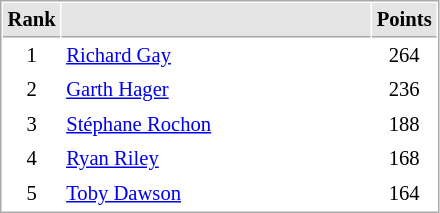<table cellspacing="1" cellpadding="3" style="border:1px solid #AAAAAA;font-size:86%">
<tr bgcolor="#E4E4E4">
<th style="border-bottom:1px solid #AAAAAA" width=10>Rank</th>
<th style="border-bottom:1px solid #AAAAAA" width=200></th>
<th style="border-bottom:1px solid #AAAAAA" width=20>Points</th>
</tr>
<tr>
<td align="center">1</td>
<td> <a href='#'>Richard Gay</a></td>
<td align=center>264</td>
</tr>
<tr>
<td align="center">2</td>
<td> <a href='#'>Garth Hager</a></td>
<td align=center>236</td>
</tr>
<tr>
<td align="center">3</td>
<td> <a href='#'>Stéphane Rochon</a></td>
<td align=center>188</td>
</tr>
<tr>
<td align="center">4</td>
<td> <a href='#'>Ryan Riley</a></td>
<td align=center>168</td>
</tr>
<tr>
<td align="center">5</td>
<td> <a href='#'>Toby Dawson</a></td>
<td align=center>164</td>
</tr>
</table>
